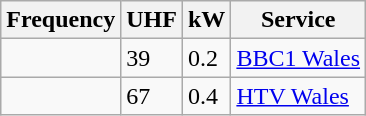<table class="wikitable sortable">
<tr>
<th>Frequency</th>
<th>UHF</th>
<th>kW</th>
<th>Service</th>
</tr>
<tr>
<td></td>
<td>39</td>
<td>0.2</td>
<td><a href='#'>BBC1 Wales</a></td>
</tr>
<tr>
<td></td>
<td>67</td>
<td>0.4</td>
<td><a href='#'>HTV Wales</a></td>
</tr>
</table>
